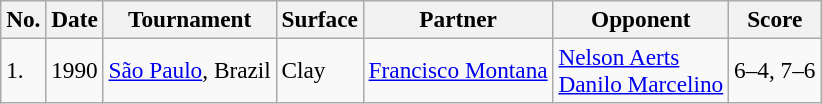<table class="sortable wikitable" style=font-size:97%>
<tr>
<th>No.</th>
<th>Date</th>
<th>Tournament</th>
<th>Surface</th>
<th>Partner</th>
<th>Opponent</th>
<th>Score</th>
</tr>
<tr>
<td>1.</td>
<td>1990</td>
<td><a href='#'>São Paulo</a>, Brazil</td>
<td>Clay</td>
<td> <a href='#'>Francisco Montana</a></td>
<td> <a href='#'>Nelson Aerts</a><br> <a href='#'>Danilo Marcelino</a></td>
<td>6–4, 7–6</td>
</tr>
</table>
